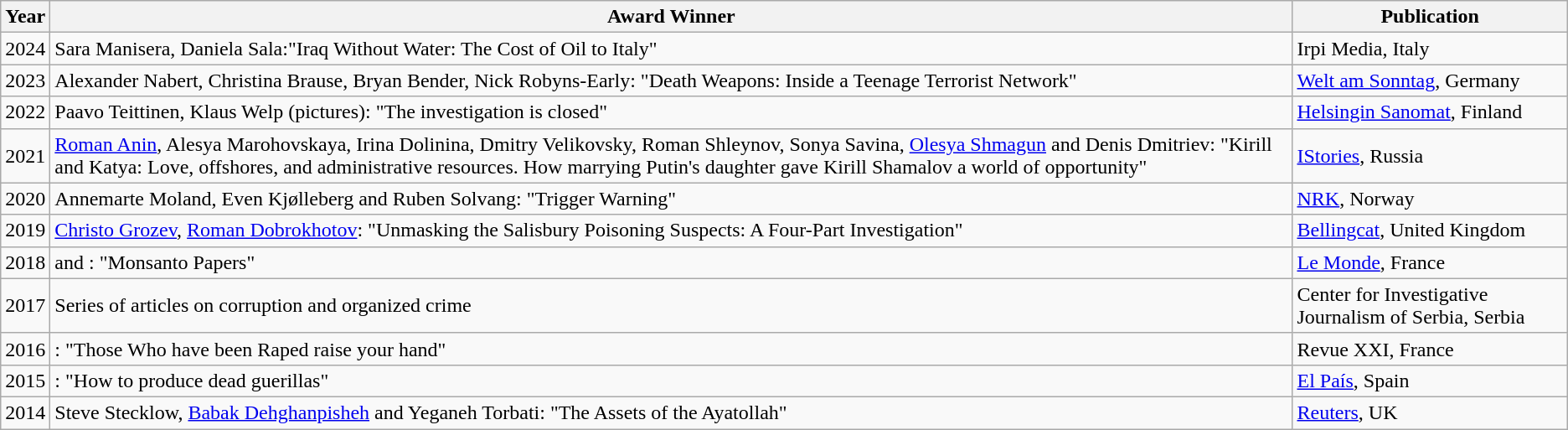<table class="wikitable sortable">
<tr>
<th>Year</th>
<th>Award Winner</th>
<th>Publication</th>
</tr>
<tr>
<td>2024</td>
<td>Sara Manisera, Daniela Sala:"Iraq Without Water: The Cost of Oil to Italy"</td>
<td>Irpi Media, Italy</td>
</tr>
<tr>
<td>2023</td>
<td>Alexander Nabert, Christina Brause, Bryan Bender, Nick Robyns-Early: "Death Weapons: Inside a Teenage Terrorist Network"</td>
<td><a href='#'>Welt am Sonntag</a>, Germany</td>
</tr>
<tr>
<td>2022</td>
<td>Paavo Teittinen, Klaus Welp (pictures): "The investigation is closed"</td>
<td><a href='#'>Helsingin Sanomat</a>, Finland</td>
</tr>
<tr>
<td>2021</td>
<td><a href='#'>Roman Anin</a>, Alesya Marohovskaya, Irina Dolinina, Dmitry Velikovsky, Roman Shleynov, Sonya Savina, <a href='#'>Olesya Shmagun</a> and Denis Dmitriev: "Kirill and Katya: Love, offshores, and administrative resources. How marrying Putin's daughter gave Kirill Shamalov a world of opportunity"</td>
<td><a href='#'>IStories</a>, Russia</td>
</tr>
<tr>
<td>2020</td>
<td>Annemarte Moland, Even Kjølleberg and Ruben Solvang: "Trigger Warning"</td>
<td><a href='#'>NRK</a>, Norway</td>
</tr>
<tr>
<td>2019</td>
<td><a href='#'>Christo Grozev</a>, <a href='#'>Roman Dobrokhotov</a>: "Unmasking the Salisbury Poisoning Suspects: A Four-Part Investigation"</td>
<td><a href='#'>Bellingcat</a>, United Kingdom</td>
</tr>
<tr>
<td>2018</td>
<td> and : "Monsanto Papers"</td>
<td><a href='#'>Le Monde</a>, France</td>
</tr>
<tr>
<td>2017</td>
<td>Series of articles on corruption and organized crime</td>
<td>Center for Investigative Journalism of Serbia, Serbia</td>
</tr>
<tr>
<td>2016</td>
<td>: "Those Who have been Raped raise your hand"</td>
<td>Revue XXI, France</td>
</tr>
<tr>
<td>2015</td>
<td>: "How to produce dead guerillas"</td>
<td><a href='#'>El País</a>, Spain</td>
</tr>
<tr>
<td>2014</td>
<td>Steve Stecklow, <a href='#'>Babak Dehghanpisheh</a> and Yeganeh Torbati: "The Assets of the Ayatollah"</td>
<td><a href='#'>Reuters</a>, UK</td>
</tr>
</table>
